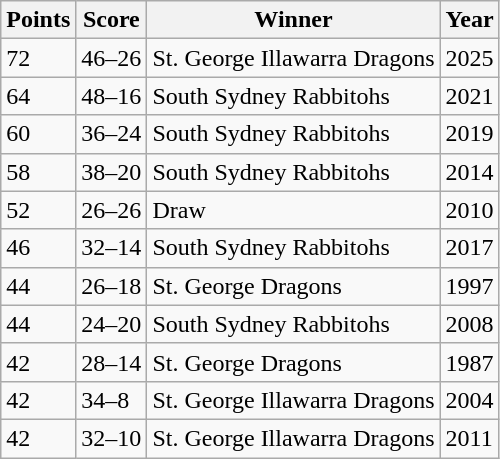<table class="wikitable">
<tr>
<th>Points</th>
<th>Score</th>
<th>Winner</th>
<th>Year</th>
</tr>
<tr>
<td>72</td>
<td>46–26</td>
<td>St. George Illawarra Dragons</td>
<td>2025</td>
</tr>
<tr>
<td>64</td>
<td>48–16</td>
<td>South Sydney Rabbitohs</td>
<td>2021</td>
</tr>
<tr>
<td>60</td>
<td>36–24</td>
<td>South Sydney Rabbitohs</td>
<td>2019</td>
</tr>
<tr>
<td>58</td>
<td>38–20</td>
<td>South Sydney Rabbitohs</td>
<td>2014</td>
</tr>
<tr>
<td>52</td>
<td>26–26</td>
<td>Draw</td>
<td>2010</td>
</tr>
<tr>
<td>46</td>
<td>32–14</td>
<td>South Sydney Rabbitohs</td>
<td>2017</td>
</tr>
<tr>
<td>44</td>
<td>26–18</td>
<td>St. George Dragons</td>
<td>1997</td>
</tr>
<tr>
<td>44</td>
<td>24–20</td>
<td>South Sydney Rabbitohs</td>
<td>2008</td>
</tr>
<tr>
<td>42</td>
<td>28–14</td>
<td>St. George Dragons</td>
<td>1987</td>
</tr>
<tr>
<td>42</td>
<td>34–8</td>
<td>St. George Illawarra Dragons</td>
<td>2004</td>
</tr>
<tr>
<td>42</td>
<td>32–10</td>
<td>St. George Illawarra Dragons</td>
<td>2011</td>
</tr>
</table>
